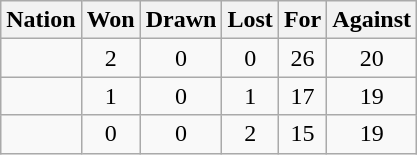<table class="wikitable" style="text-align: center;">
<tr>
<th>Nation</th>
<th>Won</th>
<th>Drawn</th>
<th>Lost</th>
<th>For</th>
<th>Against</th>
</tr>
<tr>
<td align=left></td>
<td>2</td>
<td>0</td>
<td>0</td>
<td>26</td>
<td>20</td>
</tr>
<tr>
<td align=left></td>
<td>1</td>
<td>0</td>
<td>1</td>
<td>17</td>
<td>19</td>
</tr>
<tr>
<td align=left></td>
<td>0</td>
<td>0</td>
<td>2</td>
<td>15</td>
<td>19</td>
</tr>
</table>
